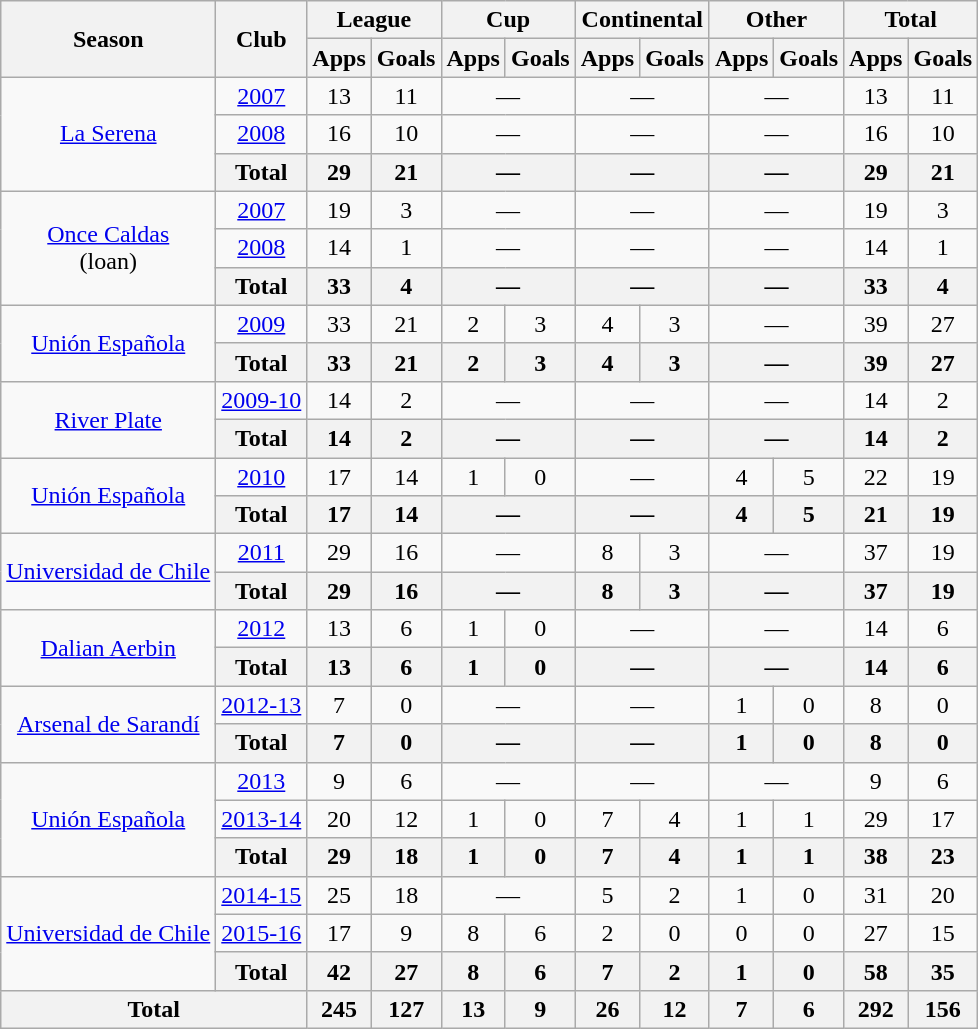<table class="wikitable" style="text-align: center;">
<tr>
<th rowspan="2">Season</th>
<th rowspan="2">Club</th>
<th colspan="2">League</th>
<th colspan="2">Cup</th>
<th colspan="2">Continental</th>
<th colspan="2">Other</th>
<th colspan="2">Total</th>
</tr>
<tr>
<th>Apps</th>
<th>Goals</th>
<th>Apps</th>
<th>Goals</th>
<th>Apps</th>
<th>Goals</th>
<th>Apps</th>
<th>Goals</th>
<th>Apps</th>
<th>Goals</th>
</tr>
<tr>
<td rowspan="3"><a href='#'>La Serena</a></td>
<td><a href='#'>2007</a></td>
<td>13</td>
<td>11</td>
<td colspan="2">—</td>
<td colspan="2">—</td>
<td colspan="2">—</td>
<td>13</td>
<td>11</td>
</tr>
<tr>
<td><a href='#'>2008</a></td>
<td>16</td>
<td>10</td>
<td colspan="2">—</td>
<td colspan="2">—</td>
<td colspan="2">—</td>
<td>16</td>
<td>10</td>
</tr>
<tr>
<th>Total</th>
<th>29</th>
<th>21</th>
<th colspan="2">—</th>
<th colspan="2">—</th>
<th colspan="2">—</th>
<th>29</th>
<th>21</th>
</tr>
<tr>
<td rowspan="3"><a href='#'>Once Caldas</a><br>(loan)</td>
<td><a href='#'>2007</a></td>
<td>19</td>
<td>3</td>
<td colspan="2">—</td>
<td colspan="2">—</td>
<td colspan="2">—</td>
<td>19</td>
<td>3</td>
</tr>
<tr>
<td><a href='#'>2008</a></td>
<td>14</td>
<td>1</td>
<td colspan="2">—</td>
<td colspan="2">—</td>
<td colspan="2">—</td>
<td>14</td>
<td>1</td>
</tr>
<tr>
<th>Total</th>
<th>33</th>
<th>4</th>
<th colspan="2">—</th>
<th colspan="2">—</th>
<th colspan="2">—</th>
<th>33</th>
<th>4</th>
</tr>
<tr>
<td rowspan="2"><a href='#'>Unión Española</a></td>
<td><a href='#'>2009</a></td>
<td>33</td>
<td>21</td>
<td>2</td>
<td>3</td>
<td>4</td>
<td>3</td>
<td colspan="2">—</td>
<td>39</td>
<td>27</td>
</tr>
<tr>
<th>Total</th>
<th>33</th>
<th>21</th>
<th>2</th>
<th>3</th>
<th>4</th>
<th>3</th>
<th colspan="2">—</th>
<th>39</th>
<th>27</th>
</tr>
<tr>
<td rowspan="2"><a href='#'>River Plate</a></td>
<td><a href='#'>2009-10</a></td>
<td>14</td>
<td>2</td>
<td colspan="2">—</td>
<td colspan="2">—</td>
<td colspan="2">—</td>
<td>14</td>
<td>2</td>
</tr>
<tr>
<th>Total</th>
<th>14</th>
<th>2</th>
<th colspan="2">—</th>
<th colspan="2">—</th>
<th colspan="2">—</th>
<th>14</th>
<th>2</th>
</tr>
<tr>
<td rowspan="2"><a href='#'>Unión Española</a></td>
<td><a href='#'>2010</a></td>
<td>17</td>
<td>14</td>
<td>1</td>
<td>0</td>
<td colspan="2">—</td>
<td>4</td>
<td>5</td>
<td>22</td>
<td>19</td>
</tr>
<tr>
<th>Total</th>
<th>17</th>
<th>14</th>
<th colspan="2">—</th>
<th colspan="2">—</th>
<th>4</th>
<th>5</th>
<th>21</th>
<th>19</th>
</tr>
<tr>
<td rowspan="2"><a href='#'>Universidad de Chile</a></td>
<td><a href='#'>2011</a></td>
<td>29</td>
<td>16</td>
<td colspan="2">—</td>
<td>8</td>
<td>3</td>
<td colspan="2">—</td>
<td>37</td>
<td>19</td>
</tr>
<tr>
<th>Total</th>
<th>29</th>
<th>16</th>
<th colspan="2">—</th>
<th>8</th>
<th>3</th>
<th colspan="2">—</th>
<th>37</th>
<th>19</th>
</tr>
<tr>
<td rowspan="2"><a href='#'>Dalian Aerbin</a></td>
<td><a href='#'>2012</a></td>
<td>13</td>
<td>6</td>
<td>1</td>
<td>0</td>
<td colspan="2">—</td>
<td colspan="2">—</td>
<td>14</td>
<td>6</td>
</tr>
<tr>
<th>Total</th>
<th>13</th>
<th>6</th>
<th>1</th>
<th>0</th>
<th colspan="2">—</th>
<th colspan="2">—</th>
<th>14</th>
<th>6</th>
</tr>
<tr>
<td rowspan="2"><a href='#'>Arsenal de Sarandí</a></td>
<td><a href='#'>2012-13</a></td>
<td>7</td>
<td>0</td>
<td colspan="2">—</td>
<td colspan="2">—</td>
<td>1</td>
<td>0</td>
<td>8</td>
<td>0</td>
</tr>
<tr>
<th>Total</th>
<th>7</th>
<th>0</th>
<th colspan="2">—</th>
<th colspan="2">—</th>
<th>1</th>
<th>0</th>
<th>8</th>
<th>0</th>
</tr>
<tr>
<td rowspan="3"><a href='#'>Unión Española</a></td>
<td><a href='#'>2013</a></td>
<td>9</td>
<td>6</td>
<td colspan="2">—</td>
<td colspan="2">—</td>
<td colspan="2">—</td>
<td>9</td>
<td>6</td>
</tr>
<tr>
<td><a href='#'>2013-14</a></td>
<td>20</td>
<td>12</td>
<td>1</td>
<td>0</td>
<td>7</td>
<td>4</td>
<td>1</td>
<td>1</td>
<td>29</td>
<td>17</td>
</tr>
<tr>
<th>Total</th>
<th>29</th>
<th>18</th>
<th>1</th>
<th>0</th>
<th>7</th>
<th>4</th>
<th>1</th>
<th>1</th>
<th>38</th>
<th>23</th>
</tr>
<tr>
<td rowspan="3"><a href='#'>Universidad de Chile</a></td>
<td><a href='#'>2014-15</a></td>
<td>25</td>
<td>18</td>
<td colspan="2">—</td>
<td>5</td>
<td>2</td>
<td>1</td>
<td>0</td>
<td>31</td>
<td>20</td>
</tr>
<tr>
<td><a href='#'>2015-16</a></td>
<td>17</td>
<td>9</td>
<td>8</td>
<td>6</td>
<td>2</td>
<td>0</td>
<td>0</td>
<td>0</td>
<td>27</td>
<td>15</td>
</tr>
<tr>
<th>Total</th>
<th>42</th>
<th>27</th>
<th>8</th>
<th>6</th>
<th>7</th>
<th>2</th>
<th>1</th>
<th>0</th>
<th>58</th>
<th>35</th>
</tr>
<tr>
<th colspan="2">Total</th>
<th>245</th>
<th>127</th>
<th>13</th>
<th>9</th>
<th>26</th>
<th>12</th>
<th>7</th>
<th>6</th>
<th>292</th>
<th>156</th>
</tr>
</table>
